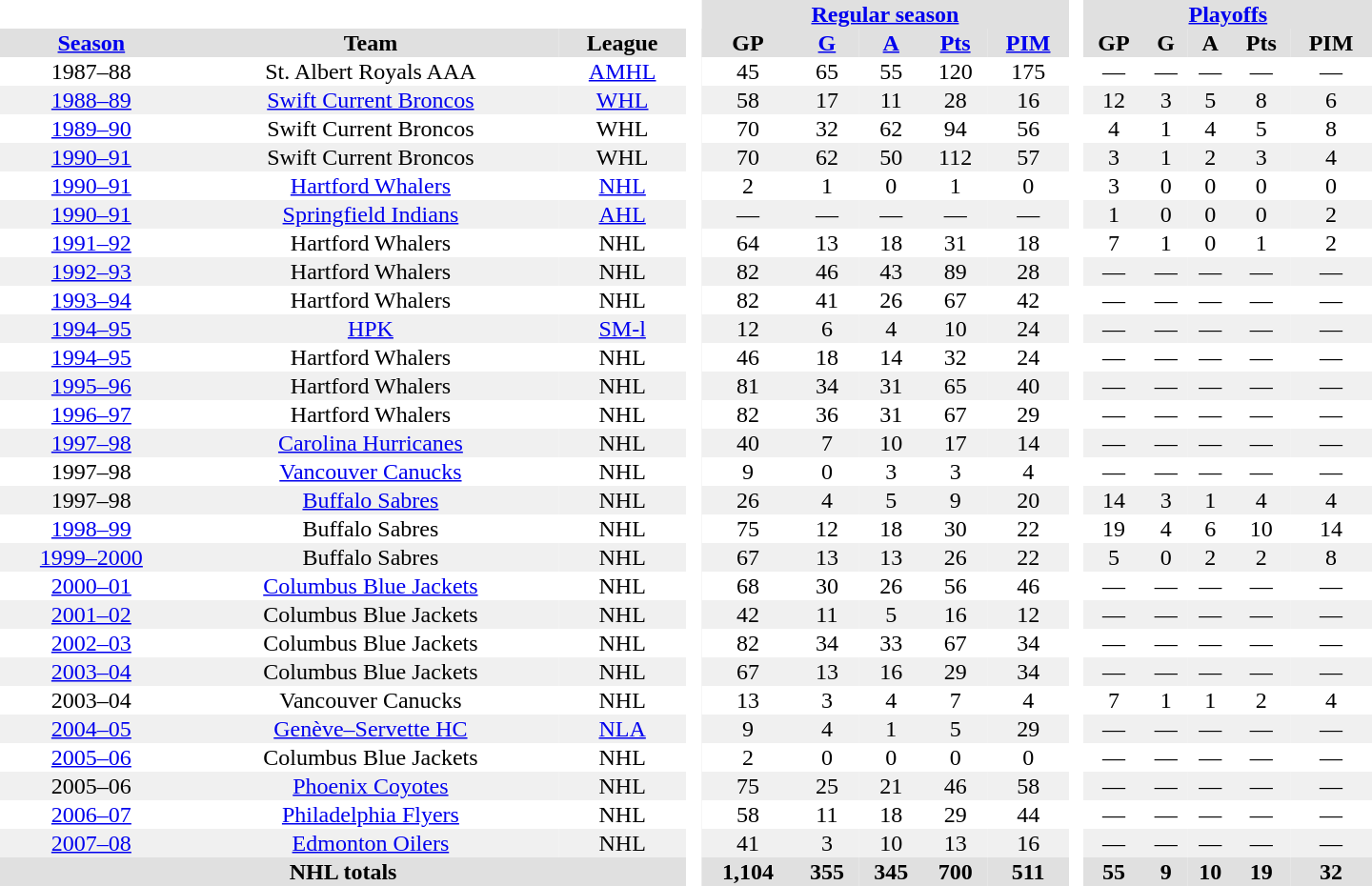<table border="0" cellpadding="1" cellspacing="0" style="text-align:center; width:60em;">
<tr style="background:#e0e0e0;">
<th colspan="3"  bgcolor="#ffffff"> </th>
<th rowspan="99" bgcolor="#ffffff"> </th>
<th colspan="5"><a href='#'>Regular season</a></th>
<th rowspan="99" bgcolor="#ffffff"> </th>
<th colspan="5"><a href='#'>Playoffs</a></th>
</tr>
<tr style="background:#e0e0e0;">
<th><a href='#'>Season</a></th>
<th>Team</th>
<th>League</th>
<th>GP</th>
<th><a href='#'>G</a></th>
<th><a href='#'>A</a></th>
<th><a href='#'>Pts</a></th>
<th><a href='#'>PIM</a></th>
<th>GP</th>
<th>G</th>
<th>A</th>
<th>Pts</th>
<th>PIM</th>
</tr>
<tr>
<td>1987–88</td>
<td>St. Albert Royals AAA</td>
<td><a href='#'>AMHL</a></td>
<td>45</td>
<td>65</td>
<td>55</td>
<td>120</td>
<td>175</td>
<td>—</td>
<td>—</td>
<td>—</td>
<td>—</td>
<td>—</td>
</tr>
<tr bgcolor="#f0f0f0">
<td><a href='#'>1988–89</a></td>
<td><a href='#'>Swift Current Broncos</a></td>
<td><a href='#'>WHL</a></td>
<td>58</td>
<td>17</td>
<td>11</td>
<td>28</td>
<td>16</td>
<td>12</td>
<td>3</td>
<td>5</td>
<td>8</td>
<td>6</td>
</tr>
<tr>
<td><a href='#'>1989–90</a></td>
<td>Swift Current Broncos</td>
<td>WHL</td>
<td>70</td>
<td>32</td>
<td>62</td>
<td>94</td>
<td>56</td>
<td>4</td>
<td>1</td>
<td>4</td>
<td>5</td>
<td>8</td>
</tr>
<tr bgcolor="#f0f0f0">
<td><a href='#'>1990–91</a></td>
<td>Swift Current Broncos</td>
<td>WHL</td>
<td>70</td>
<td>62</td>
<td>50</td>
<td>112</td>
<td>57</td>
<td>3</td>
<td>1</td>
<td>2</td>
<td>3</td>
<td>4</td>
</tr>
<tr>
<td><a href='#'>1990–91</a></td>
<td><a href='#'>Hartford Whalers</a></td>
<td><a href='#'>NHL</a></td>
<td>2</td>
<td>1</td>
<td>0</td>
<td>1</td>
<td>0</td>
<td>3</td>
<td>0</td>
<td>0</td>
<td>0</td>
<td>0</td>
</tr>
<tr bgcolor="#f0f0f0">
<td><a href='#'>1990–91</a></td>
<td><a href='#'>Springfield Indians</a></td>
<td><a href='#'>AHL</a></td>
<td>—</td>
<td>—</td>
<td>—</td>
<td>—</td>
<td>—</td>
<td>1</td>
<td>0</td>
<td>0</td>
<td>0</td>
<td>2</td>
</tr>
<tr>
<td><a href='#'>1991–92</a></td>
<td>Hartford Whalers</td>
<td>NHL</td>
<td>64</td>
<td>13</td>
<td>18</td>
<td>31</td>
<td>18</td>
<td>7</td>
<td>1</td>
<td>0</td>
<td>1</td>
<td>2</td>
</tr>
<tr bgcolor="#f0f0f0">
<td><a href='#'>1992–93</a></td>
<td>Hartford Whalers</td>
<td>NHL</td>
<td>82</td>
<td>46</td>
<td>43</td>
<td>89</td>
<td>28</td>
<td>—</td>
<td>—</td>
<td>—</td>
<td>—</td>
<td>—</td>
</tr>
<tr>
<td><a href='#'>1993–94</a></td>
<td>Hartford Whalers</td>
<td>NHL</td>
<td>82</td>
<td>41</td>
<td>26</td>
<td>67</td>
<td>42</td>
<td>—</td>
<td>—</td>
<td>—</td>
<td>—</td>
<td>—</td>
</tr>
<tr bgcolor="#f0f0f0">
<td><a href='#'>1994–95</a></td>
<td><a href='#'>HPK</a></td>
<td><a href='#'>SM-l</a></td>
<td>12</td>
<td>6</td>
<td>4</td>
<td>10</td>
<td>24</td>
<td>—</td>
<td>—</td>
<td>—</td>
<td>—</td>
<td>—</td>
</tr>
<tr>
<td><a href='#'>1994–95</a></td>
<td>Hartford Whalers</td>
<td>NHL</td>
<td>46</td>
<td>18</td>
<td>14</td>
<td>32</td>
<td>24</td>
<td>—</td>
<td>—</td>
<td>—</td>
<td>—</td>
<td>—</td>
</tr>
<tr bgcolor="#f0f0f0">
<td><a href='#'>1995–96</a></td>
<td>Hartford Whalers</td>
<td>NHL</td>
<td>81</td>
<td>34</td>
<td>31</td>
<td>65</td>
<td>40</td>
<td>—</td>
<td>—</td>
<td>—</td>
<td>—</td>
<td>—</td>
</tr>
<tr>
<td><a href='#'>1996–97</a></td>
<td>Hartford Whalers</td>
<td>NHL</td>
<td>82</td>
<td>36</td>
<td>31</td>
<td>67</td>
<td>29</td>
<td>—</td>
<td>—</td>
<td>—</td>
<td>—</td>
<td>—</td>
</tr>
<tr bgcolor="#f0f0f0">
<td><a href='#'>1997–98</a></td>
<td><a href='#'>Carolina Hurricanes</a></td>
<td>NHL</td>
<td>40</td>
<td>7</td>
<td>10</td>
<td>17</td>
<td>14</td>
<td>—</td>
<td>—</td>
<td>—</td>
<td>—</td>
<td>—</td>
</tr>
<tr>
<td>1997–98</td>
<td><a href='#'>Vancouver Canucks</a></td>
<td>NHL</td>
<td>9</td>
<td>0</td>
<td>3</td>
<td>3</td>
<td>4</td>
<td>—</td>
<td>—</td>
<td>—</td>
<td>—</td>
<td>—</td>
</tr>
<tr bgcolor="#f0f0f0">
<td>1997–98</td>
<td><a href='#'>Buffalo Sabres</a></td>
<td>NHL</td>
<td>26</td>
<td>4</td>
<td>5</td>
<td>9</td>
<td>20</td>
<td>14</td>
<td>3</td>
<td>1</td>
<td>4</td>
<td>4</td>
</tr>
<tr>
<td><a href='#'>1998–99</a></td>
<td>Buffalo Sabres</td>
<td>NHL</td>
<td>75</td>
<td>12</td>
<td>18</td>
<td>30</td>
<td>22</td>
<td>19</td>
<td>4</td>
<td>6</td>
<td>10</td>
<td>14</td>
</tr>
<tr bgcolor="#f0f0f0">
<td><a href='#'>1999–2000</a></td>
<td>Buffalo Sabres</td>
<td>NHL</td>
<td>67</td>
<td>13</td>
<td>13</td>
<td>26</td>
<td>22</td>
<td>5</td>
<td>0</td>
<td>2</td>
<td>2</td>
<td>8</td>
</tr>
<tr>
<td><a href='#'>2000–01</a></td>
<td><a href='#'>Columbus Blue Jackets</a></td>
<td>NHL</td>
<td>68</td>
<td>30</td>
<td>26</td>
<td>56</td>
<td>46</td>
<td>—</td>
<td>—</td>
<td>—</td>
<td>—</td>
<td>—</td>
</tr>
<tr bgcolor="#f0f0f0">
<td><a href='#'>2001–02</a></td>
<td>Columbus Blue Jackets</td>
<td>NHL</td>
<td>42</td>
<td>11</td>
<td>5</td>
<td>16</td>
<td>12</td>
<td>—</td>
<td>—</td>
<td>—</td>
<td>—</td>
<td>—</td>
</tr>
<tr>
<td><a href='#'>2002–03</a></td>
<td>Columbus Blue Jackets</td>
<td>NHL</td>
<td>82</td>
<td>34</td>
<td>33</td>
<td>67</td>
<td>34</td>
<td>—</td>
<td>—</td>
<td>—</td>
<td>—</td>
<td>—</td>
</tr>
<tr bgcolor="#f0f0f0">
<td><a href='#'>2003–04</a></td>
<td>Columbus Blue Jackets</td>
<td>NHL</td>
<td>67</td>
<td>13</td>
<td>16</td>
<td>29</td>
<td>34</td>
<td>—</td>
<td>—</td>
<td>—</td>
<td>—</td>
<td>—</td>
</tr>
<tr>
<td>2003–04</td>
<td>Vancouver Canucks</td>
<td>NHL</td>
<td>13</td>
<td>3</td>
<td>4</td>
<td>7</td>
<td>4</td>
<td>7</td>
<td>1</td>
<td>1</td>
<td>2</td>
<td>4</td>
</tr>
<tr bgcolor="#f0f0f0">
<td><a href='#'>2004–05</a></td>
<td><a href='#'>Genève–Servette HC</a></td>
<td><a href='#'>NLA</a></td>
<td>9</td>
<td>4</td>
<td>1</td>
<td>5</td>
<td>29</td>
<td>—</td>
<td>—</td>
<td>—</td>
<td>—</td>
<td>—</td>
</tr>
<tr>
<td><a href='#'>2005–06</a></td>
<td>Columbus Blue Jackets</td>
<td>NHL</td>
<td>2</td>
<td>0</td>
<td>0</td>
<td>0</td>
<td>0</td>
<td>—</td>
<td>—</td>
<td>—</td>
<td>—</td>
<td>—</td>
</tr>
<tr bgcolor="#f0f0f0">
<td>2005–06</td>
<td><a href='#'>Phoenix Coyotes</a></td>
<td>NHL</td>
<td>75</td>
<td>25</td>
<td>21</td>
<td>46</td>
<td>58</td>
<td>—</td>
<td>—</td>
<td>—</td>
<td>—</td>
<td>—</td>
</tr>
<tr>
<td><a href='#'>2006–07</a></td>
<td><a href='#'>Philadelphia Flyers</a></td>
<td>NHL</td>
<td>58</td>
<td>11</td>
<td>18</td>
<td>29</td>
<td>44</td>
<td>—</td>
<td>—</td>
<td>—</td>
<td>—</td>
<td>—</td>
</tr>
<tr bgcolor="#f0f0f0">
<td><a href='#'>2007–08</a></td>
<td><a href='#'>Edmonton Oilers</a></td>
<td>NHL</td>
<td>41</td>
<td>3</td>
<td>10</td>
<td>13</td>
<td>16</td>
<td>—</td>
<td>—</td>
<td>—</td>
<td>—</td>
<td>—</td>
</tr>
<tr bgcolor="#e0e0e0">
<th colspan="3">NHL totals</th>
<th>1,104</th>
<th>355</th>
<th>345</th>
<th>700</th>
<th>511</th>
<th>55</th>
<th>9</th>
<th>10</th>
<th>19</th>
<th>32</th>
</tr>
</table>
